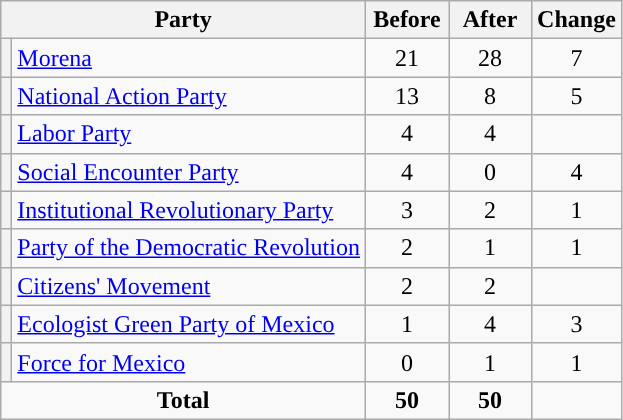<table class="wikitable" style="text-align:center;">
<tr>
<th colspan="2">Party</th>
<th style="width:3em">Before</th>
<th style="width:3em">After</th>
<th style="width:3em">Change</th>
</tr>
<tr>
<th style="background-color:"></th>
<td style="text-align:left;"><a href='#'>Morena</a></td>
<td>21</td>
<td>28</td>
<td>7</td>
</tr>
<tr>
<th style="background-color:"></th>
<td style="text-align:left;"><a href='#'>National Action Party</a></td>
<td>13</td>
<td>8</td>
<td>5</td>
</tr>
<tr>
<th style="background-color:"></th>
<td style="text-align:left;"><a href='#'>Labor Party</a></td>
<td>4</td>
<td>4</td>
<td></td>
</tr>
<tr>
<th style="background-color:"></th>
<td style="text-align:left;"><a href='#'>Social Encounter Party</a></td>
<td>4</td>
<td>0</td>
<td>4</td>
</tr>
<tr>
<th style="background-color:"></th>
<td style="text-align:left;"><a href='#'>Institutional Revolutionary Party</a></td>
<td>3</td>
<td>2</td>
<td>1</td>
</tr>
<tr>
<th style="background-color:"></th>
<td style="text-align:left;"><a href='#'>Party of the Democratic Revolution</a></td>
<td>2</td>
<td>1</td>
<td>1</td>
</tr>
<tr>
<th style="background-color:"></th>
<td style="text-align:left;"><a href='#'>Citizens' Movement</a></td>
<td>2</td>
<td>2</td>
<td></td>
</tr>
<tr>
<th style="background-color:"></th>
<td style="text-align:left;"><a href='#'>Ecologist Green Party of Mexico</a></td>
<td>1</td>
<td>4</td>
<td>3</td>
</tr>
<tr>
<th style="background-color:"></th>
<td style="text-align:left;"><a href='#'>Force for Mexico</a></td>
<td>0</td>
<td>1</td>
<td>1</td>
</tr>
<tr>
<td colspan="2"><strong>Total</strong></td>
<td><strong>50</strong></td>
<td><strong>50</strong></td>
<td></td>
</tr>
</table>
